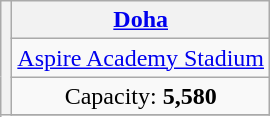<table class="wikitable" style="text-align:center">
<tr>
<th rowspan="4"></th>
<th><a href='#'>Doha</a></th>
</tr>
<tr>
<td><a href='#'>Aspire Academy Stadium</a></td>
</tr>
<tr>
<td>Capacity: <strong>5,580</strong></td>
</tr>
<tr>
</tr>
</table>
